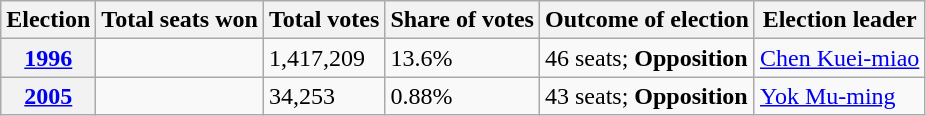<table class=wikitable>
<tr>
<th>Election</th>
<th>Total seats won</th>
<th>Total votes</th>
<th>Share of votes</th>
<th>Outcome of election</th>
<th>Election leader</th>
</tr>
<tr>
<th><a href='#'>1996</a></th>
<td></td>
<td>1,417,209</td>
<td>13.6%</td>
<td>46 seats; <strong>Opposition</strong></td>
<td><a href='#'>Chen Kuei-miao</a></td>
</tr>
<tr>
<th><a href='#'>2005</a></th>
<td></td>
<td>34,253</td>
<td>0.88%</td>
<td>43 seats; <strong>Opposition</strong> </td>
<td><a href='#'>Yok Mu-ming</a></td>
</tr>
</table>
